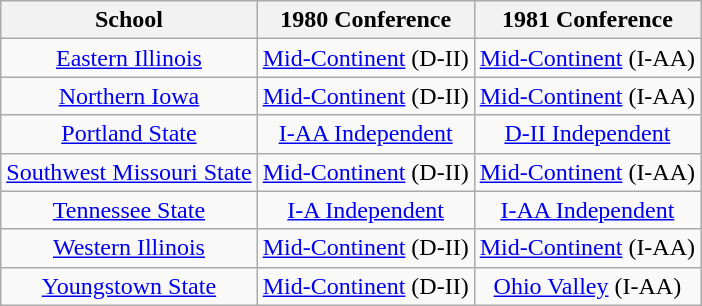<table class="wikitable sortable">
<tr>
<th>School</th>
<th>1980 Conference</th>
<th>1981 Conference</th>
</tr>
<tr style="text-align:center;">
<td><a href='#'>Eastern Illinois</a></td>
<td><a href='#'>Mid-Continent</a> (D-II)</td>
<td><a href='#'>Mid-Continent</a> (I-AA)</td>
</tr>
<tr style="text-align:center;">
<td><a href='#'>Northern Iowa</a></td>
<td><a href='#'>Mid-Continent</a> (D-II)</td>
<td><a href='#'>Mid-Continent</a> (I-AA)</td>
</tr>
<tr style="text-align:center;">
<td><a href='#'>Portland State</a></td>
<td><a href='#'>I-AA Independent</a></td>
<td><a href='#'>D-II Independent</a></td>
</tr>
<tr style="text-align:center;">
<td><a href='#'>Southwest Missouri State</a></td>
<td><a href='#'>Mid-Continent</a> (D-II)</td>
<td><a href='#'>Mid-Continent</a> (I-AA)</td>
</tr>
<tr style="text-align:center;">
<td><a href='#'>Tennessee State</a></td>
<td><a href='#'>I-A Independent</a></td>
<td><a href='#'>I-AA Independent</a></td>
</tr>
<tr style="text-align:center;">
<td><a href='#'>Western Illinois</a></td>
<td><a href='#'>Mid-Continent</a> (D-II)</td>
<td><a href='#'>Mid-Continent</a> (I-AA)</td>
</tr>
<tr style="text-align:center;">
<td><a href='#'>Youngstown State</a></td>
<td><a href='#'>Mid-Continent</a> (D-II)</td>
<td><a href='#'>Ohio Valley</a> (I-AA)</td>
</tr>
</table>
